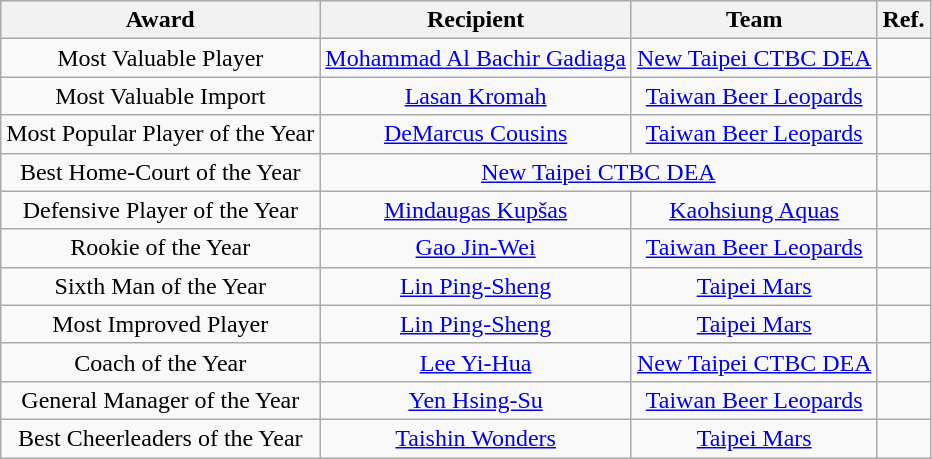<table class="wikitable" style="text-align:center">
<tr>
<th>Award</th>
<th>Recipient</th>
<th>Team</th>
<th>Ref.</th>
</tr>
<tr>
<td>Most Valuable Player</td>
<td><a href='#'>Mohammad Al Bachir Gadiaga</a></td>
<td><a href='#'>New Taipei CTBC DEA</a></td>
<td></td>
</tr>
<tr>
<td>Most Valuable Import</td>
<td><a href='#'>Lasan Kromah</a></td>
<td><a href='#'>Taiwan Beer Leopards</a></td>
<td></td>
</tr>
<tr>
<td>Most Popular Player of the Year</td>
<td><a href='#'>DeMarcus Cousins</a></td>
<td><a href='#'>Taiwan Beer Leopards</a></td>
<td></td>
</tr>
<tr>
<td>Best Home-Court of the Year</td>
<td colspan=2><a href='#'>New Taipei CTBC DEA</a></td>
<td></td>
</tr>
<tr>
<td>Defensive Player of the Year</td>
<td><a href='#'>Mindaugas Kupšas</a></td>
<td><a href='#'>Kaohsiung Aquas</a></td>
<td></td>
</tr>
<tr>
<td>Rookie of the Year</td>
<td><a href='#'>Gao Jin-Wei</a></td>
<td><a href='#'>Taiwan Beer Leopards</a></td>
<td></td>
</tr>
<tr>
<td>Sixth Man of the Year</td>
<td><a href='#'>Lin Ping-Sheng</a></td>
<td><a href='#'>Taipei Mars</a></td>
<td></td>
</tr>
<tr>
<td>Most Improved Player</td>
<td><a href='#'>Lin Ping-Sheng</a></td>
<td><a href='#'>Taipei Mars</a></td>
<td></td>
</tr>
<tr>
<td>Coach of the Year</td>
<td><a href='#'>Lee Yi-Hua</a></td>
<td><a href='#'>New Taipei CTBC DEA</a></td>
<td></td>
</tr>
<tr>
<td>General Manager of the Year</td>
<td><a href='#'>Yen Hsing-Su</a></td>
<td><a href='#'>Taiwan Beer Leopards</a></td>
<td></td>
</tr>
<tr>
<td>Best Cheerleaders of the Year</td>
<td><a href='#'>Taishin Wonders</a></td>
<td><a href='#'>Taipei Mars</a></td>
<td></td>
</tr>
</table>
